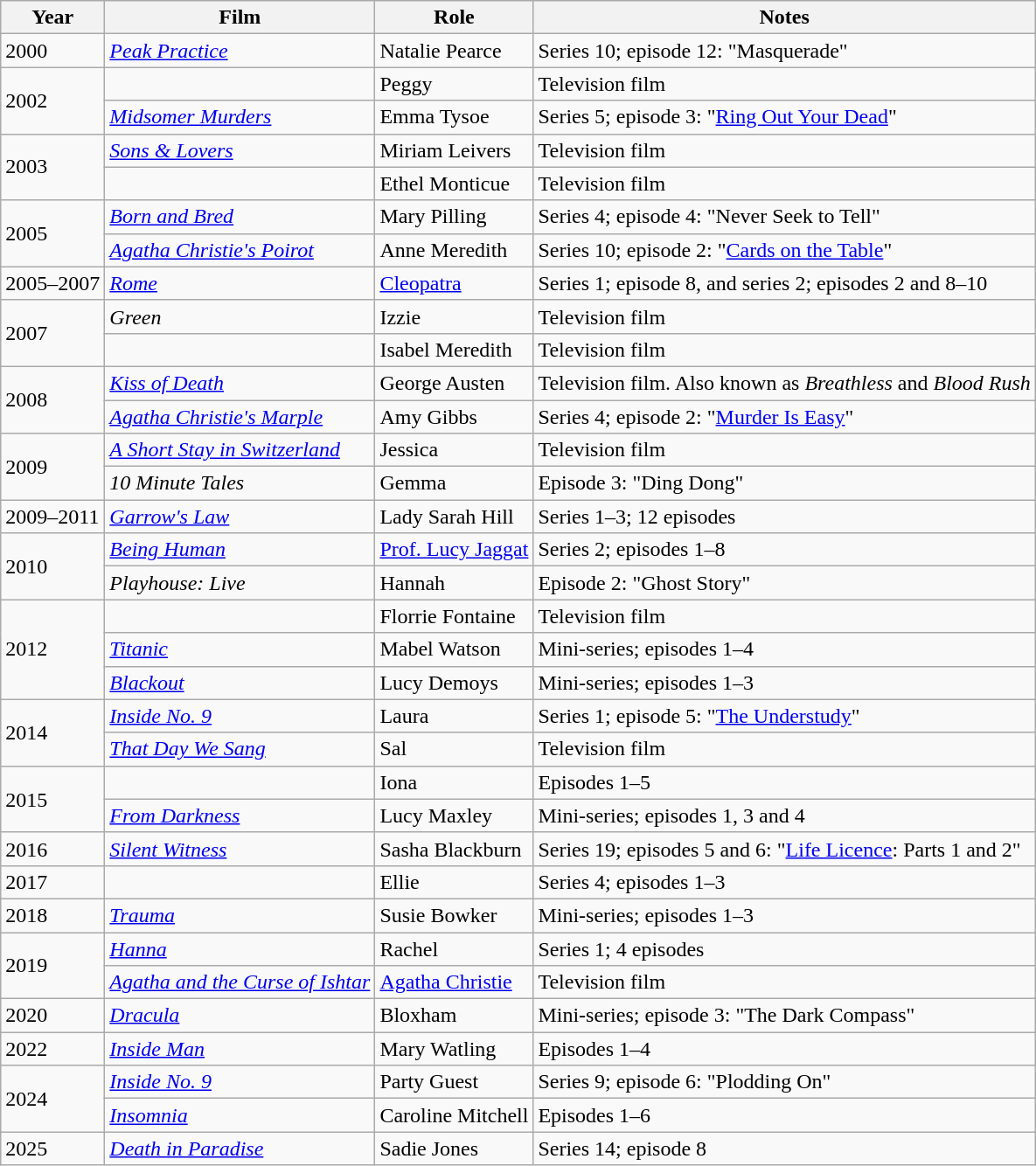<table class="wikitable sortable">
<tr>
<th>Year</th>
<th>Film</th>
<th>Role</th>
<th class="unsortable">Notes</th>
</tr>
<tr>
<td>2000</td>
<td><em><a href='#'>Peak Practice</a></em></td>
<td>Natalie Pearce</td>
<td>Series 10; episode 12: "Masquerade"</td>
</tr>
<tr>
<td rowspan="2">2002</td>
<td><em></em></td>
<td>Peggy</td>
<td>Television film</td>
</tr>
<tr>
<td><em><a href='#'>Midsomer Murders</a></em></td>
<td>Emma Tysoe</td>
<td>Series 5; episode 3: "<a href='#'>Ring Out Your Dead</a>"</td>
</tr>
<tr>
<td rowspan="2">2003</td>
<td><em><a href='#'>Sons & Lovers</a></em></td>
<td>Miriam Leivers</td>
<td>Television film</td>
</tr>
<tr>
<td><em></em></td>
<td>Ethel Monticue</td>
<td>Television film</td>
</tr>
<tr>
<td rowspan="2">2005</td>
<td><em><a href='#'>Born and Bred</a></em></td>
<td>Mary Pilling</td>
<td>Series 4; episode 4: "Never Seek to Tell"</td>
</tr>
<tr>
<td><em><a href='#'>Agatha Christie's Poirot</a></em></td>
<td>Anne Meredith</td>
<td>Series 10; episode 2: "<a href='#'>Cards on the Table</a>"</td>
</tr>
<tr>
<td>2005–2007</td>
<td><em><a href='#'>Rome</a></em></td>
<td><a href='#'>Cleopatra</a></td>
<td>Series 1; episode 8, and series 2; episodes 2 and 8–10</td>
</tr>
<tr>
<td rowspan="2">2007</td>
<td><em>Green</em></td>
<td>Izzie</td>
<td>Television film</td>
</tr>
<tr>
<td><em></em></td>
<td>Isabel Meredith</td>
<td>Television film</td>
</tr>
<tr>
<td rowspan="2">2008</td>
<td><em><a href='#'>Kiss of Death</a></em></td>
<td>George Austen</td>
<td>Television film. Also known as <em>Breathless</em> and <em>Blood Rush</em></td>
</tr>
<tr>
<td><em><a href='#'>Agatha Christie's Marple</a></em></td>
<td>Amy Gibbs</td>
<td>Series 4; episode 2: "<a href='#'>Murder Is Easy</a>"</td>
</tr>
<tr>
<td rowspan="2">2009</td>
<td><em><a href='#'>A Short Stay in Switzerland</a></em></td>
<td>Jessica</td>
<td>Television film</td>
</tr>
<tr>
<td><em>10 Minute Tales</em></td>
<td>Gemma</td>
<td>Episode 3: "Ding Dong"</td>
</tr>
<tr>
<td>2009–2011</td>
<td><em><a href='#'>Garrow's Law</a></em></td>
<td>Lady Sarah Hill</td>
<td>Series 1–3; 12 episodes</td>
</tr>
<tr>
<td rowspan="2">2010</td>
<td><em><a href='#'>Being Human</a></em></td>
<td><a href='#'>Prof. Lucy Jaggat</a></td>
<td>Series 2; episodes 1–8</td>
</tr>
<tr>
<td><em>Playhouse: Live</em></td>
<td>Hannah</td>
<td>Episode 2: "Ghost Story"</td>
</tr>
<tr>
<td rowspan="3">2012</td>
<td><em></em></td>
<td>Florrie Fontaine</td>
<td>Television film</td>
</tr>
<tr>
<td><a href='#'><em>Titanic</em></a></td>
<td>Mabel Watson</td>
<td>Mini-series; episodes 1–4</td>
</tr>
<tr>
<td><em><a href='#'>Blackout</a></em></td>
<td>Lucy Demoys</td>
<td>Mini-series; episodes 1–3</td>
</tr>
<tr>
<td rowspan="2">2014</td>
<td><em><a href='#'>Inside No. 9</a></em></td>
<td>Laura</td>
<td>Series 1; episode 5: "<a href='#'>The Understudy</a>"</td>
</tr>
<tr>
<td><em><a href='#'>That Day We Sang</a></em></td>
<td>Sal</td>
<td>Television film</td>
</tr>
<tr>
<td rowspan="2">2015</td>
<td><em></em></td>
<td>Iona</td>
<td>Episodes 1–5</td>
</tr>
<tr>
<td><em><a href='#'>From Darkness</a></em></td>
<td>Lucy Maxley</td>
<td>Mini-series; episodes 1, 3 and 4</td>
</tr>
<tr>
<td>2016</td>
<td><em><a href='#'>Silent Witness</a></em></td>
<td>Sasha Blackburn</td>
<td>Series 19; episodes 5 and 6: "<a href='#'>Life Licence</a>: Parts 1 and 2"</td>
</tr>
<tr>
<td>2017</td>
<td><em></em></td>
<td>Ellie</td>
<td>Series 4; episodes 1–3</td>
</tr>
<tr>
<td>2018</td>
<td><em><a href='#'>Trauma</a></em></td>
<td>Susie Bowker</td>
<td>Mini-series; episodes 1–3</td>
</tr>
<tr>
<td rowspan="2">2019</td>
<td><em><a href='#'>Hanna</a></em></td>
<td>Rachel</td>
<td>Series 1; 4 episodes</td>
</tr>
<tr>
<td><em><a href='#'>Agatha and the Curse of Ishtar</a></em></td>
<td><a href='#'>Agatha Christie</a></td>
<td>Television film</td>
</tr>
<tr>
<td>2020</td>
<td><em><a href='#'>Dracula</a></em></td>
<td>Bloxham</td>
<td>Mini-series; episode 3: "The Dark Compass"</td>
</tr>
<tr>
<td>2022</td>
<td><em><a href='#'>Inside Man</a></em></td>
<td>Mary Watling</td>
<td>Episodes 1–4</td>
</tr>
<tr>
<td rowspan="2">2024</td>
<td><em><a href='#'>Inside No. 9</a></em></td>
<td>Party Guest</td>
<td>Series 9; episode 6: "Plodding On"</td>
</tr>
<tr>
<td><em><a href='#'>Insomnia</a></em></td>
<td>Caroline Mitchell</td>
<td>Episodes 1–6</td>
</tr>
<tr>
<td>2025</td>
<td><em><a href='#'>Death in Paradise</a></em></td>
<td>Sadie Jones</td>
<td>Series 14; episode 8</td>
</tr>
</table>
